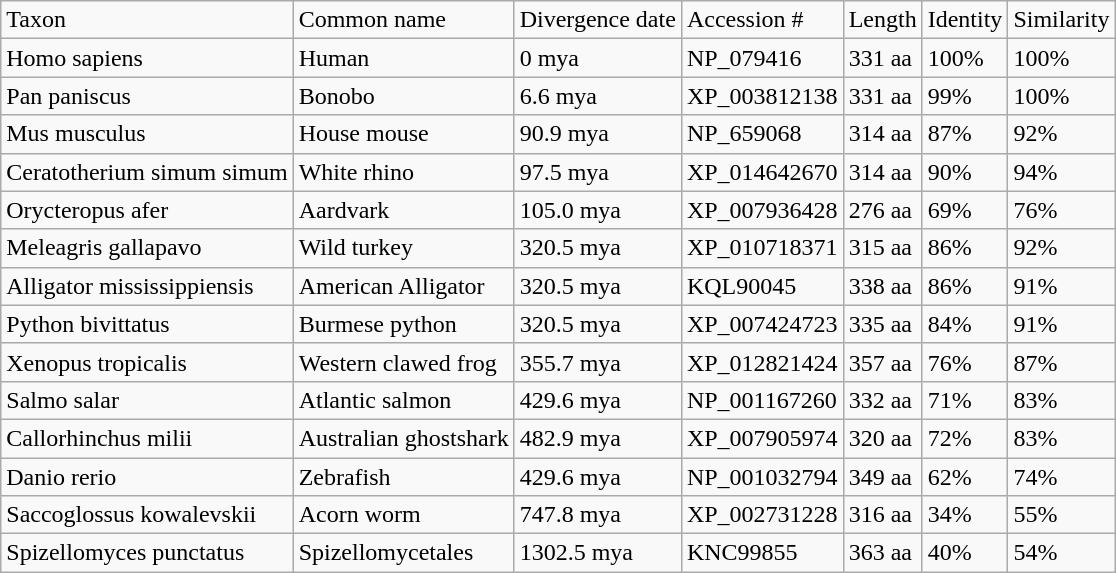<table class="wikitable">
<tr>
<td>Taxon</td>
<td>Common name</td>
<td>Divergence date</td>
<td>Accession #</td>
<td>Length</td>
<td>Identity</td>
<td>Similarity</td>
</tr>
<tr>
<td>Homo sapiens</td>
<td>Human</td>
<td>0 mya</td>
<td>NP_079416</td>
<td>331 aa</td>
<td>100%</td>
<td>100%</td>
</tr>
<tr>
<td>Pan paniscus</td>
<td>Bonobo</td>
<td>6.6 mya</td>
<td>XP_003812138</td>
<td>331 aa</td>
<td>99%</td>
<td>100%</td>
</tr>
<tr>
<td>Mus musculus</td>
<td>House mouse</td>
<td>90.9 mya</td>
<td>NP_659068</td>
<td>314 aa</td>
<td>87%</td>
<td>92%</td>
</tr>
<tr>
<td>Ceratotherium simum simum</td>
<td>White rhino</td>
<td>97.5 mya</td>
<td>XP_014642670</td>
<td>314 aa</td>
<td>90%</td>
<td>94%</td>
</tr>
<tr>
<td>Orycteropus afer</td>
<td>Aardvark</td>
<td>105.0 mya</td>
<td>XP_007936428</td>
<td>276 aa</td>
<td>69%</td>
<td>76%</td>
</tr>
<tr>
<td>Meleagris gallapavo</td>
<td>Wild turkey</td>
<td>320.5 mya</td>
<td>XP_010718371</td>
<td>315 aa</td>
<td>86%</td>
<td>92%</td>
</tr>
<tr>
<td>Alligator mississippiensis</td>
<td>American Alligator</td>
<td>320.5 mya</td>
<td>KQL90045</td>
<td>338 aa</td>
<td>86%</td>
<td>91%</td>
</tr>
<tr>
<td>Python bivittatus</td>
<td>Burmese python</td>
<td>320.5 mya</td>
<td>XP_007424723</td>
<td>335 aa</td>
<td>84%</td>
<td>91%</td>
</tr>
<tr>
<td>Xenopus tropicalis</td>
<td>Western clawed frog</td>
<td>355.7 mya</td>
<td>XP_012821424</td>
<td>357 aa</td>
<td>76%</td>
<td>87%</td>
</tr>
<tr>
<td>Salmo salar</td>
<td>Atlantic salmon</td>
<td>429.6 mya</td>
<td>NP_001167260</td>
<td>332 aa</td>
<td>71%</td>
<td>83%</td>
</tr>
<tr>
<td>Callorhinchus milii</td>
<td>Australian ghostshark</td>
<td>482.9 mya</td>
<td>XP_007905974</td>
<td>320 aa</td>
<td>72%</td>
<td>83%</td>
</tr>
<tr>
<td>Danio rerio</td>
<td>Zebrafish</td>
<td>429.6 mya</td>
<td>NP_001032794</td>
<td>349 aa</td>
<td>62%</td>
<td>74%</td>
</tr>
<tr>
<td>Saccoglossus kowalevskii</td>
<td>Acorn worm</td>
<td>747.8 mya</td>
<td>XP_002731228</td>
<td>316 aa</td>
<td>34%</td>
<td>55%</td>
</tr>
<tr>
<td>Spizellomyces punctatus</td>
<td>Spizellomycetales</td>
<td>1302.5 mya</td>
<td>KNC99855</td>
<td>363 aa</td>
<td>40%</td>
<td>54%</td>
</tr>
</table>
